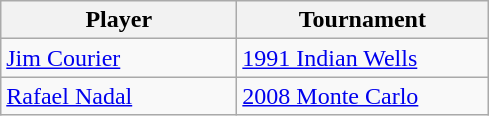<table class="wikitable">
<tr>
<th width=150>Player</th>
<th width=160>Tournament</th>
</tr>
<tr>
<td> <a href='#'>Jim Courier</a></td>
<td><a href='#'>1991 Indian Wells</a></td>
</tr>
<tr>
<td> <a href='#'>Rafael Nadal</a></td>
<td><a href='#'>2008 Monte Carlo</a></td>
</tr>
</table>
